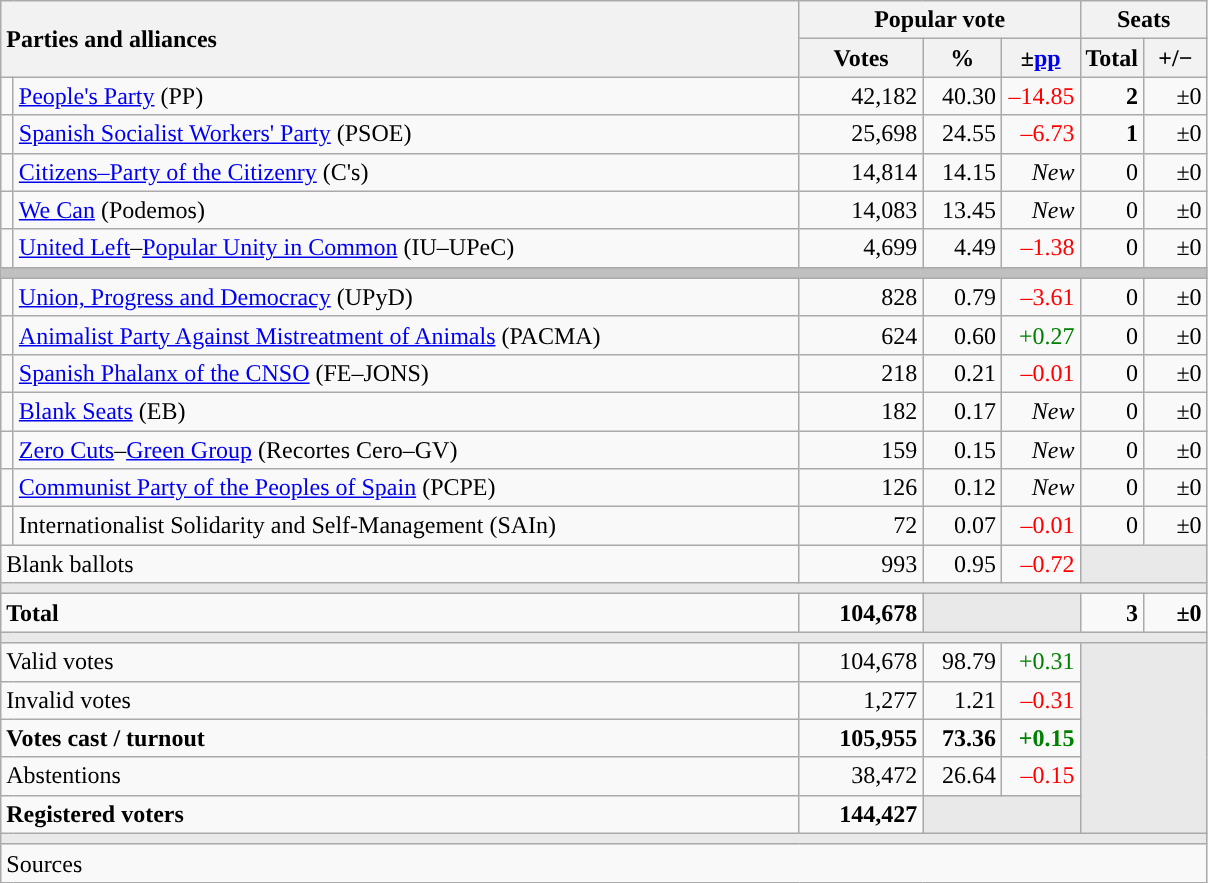<table class="wikitable" style="text-align:right;">
<tr>
<th style="text-align:left;" rowspan="2" colspan="2" width="525">Parties and alliances</th>
<th colspan="3">Popular vote</th>
<th colspan="2">Seats</th>
</tr>
<tr>
<th width="75">Votes</th>
<th width="45">%</th>
<th width="45">±<a href='#'>pp</a></th>
<th width="35">Total</th>
<th width="35">+/−</th>
</tr>
<tr>
<td width="1" style="color:inherit;background:"></td>
<td align="left"><a href='#'>People's Party</a> (PP)</td>
<td>42,182</td>
<td>40.30</td>
<td style="color:red;">–14.85</td>
<td><strong>2</strong></td>
<td>±0</td>
</tr>
<tr>
<td style="color:inherit;background:"></td>
<td align="left"><a href='#'>Spanish Socialist Workers' Party</a> (PSOE)</td>
<td>25,698</td>
<td>24.55</td>
<td style="color:red;">–6.73</td>
<td><strong>1</strong></td>
<td>±0</td>
</tr>
<tr>
<td style="color:inherit;background:"></td>
<td align="left"><a href='#'>Citizens–Party of the Citizenry</a> (C's)</td>
<td>14,814</td>
<td>14.15</td>
<td><em>New</em></td>
<td>0</td>
<td>±0</td>
</tr>
<tr>
<td style="color:inherit;background:"></td>
<td align="left"><a href='#'>We Can</a> (Podemos)</td>
<td>14,083</td>
<td>13.45</td>
<td><em>New</em></td>
<td>0</td>
<td>±0</td>
</tr>
<tr>
<td style="color:inherit;background:"></td>
<td align="left"><a href='#'>United Left</a>–<a href='#'>Popular Unity in Common</a> (IU–UPeC)</td>
<td>4,699</td>
<td>4.49</td>
<td style="color:red;">–1.38</td>
<td>0</td>
<td>±0</td>
</tr>
<tr>
<td colspan="7" bgcolor="#C0C0C0"></td>
</tr>
<tr>
<td style="color:inherit;background:"></td>
<td align="left"><a href='#'>Union, Progress and Democracy</a> (UPyD)</td>
<td>828</td>
<td>0.79</td>
<td style="color:red;">–3.61</td>
<td>0</td>
<td>±0</td>
</tr>
<tr>
<td style="color:inherit;background:"></td>
<td align="left"><a href='#'>Animalist Party Against Mistreatment of Animals</a> (PACMA)</td>
<td>624</td>
<td>0.60</td>
<td style="color:green;">+0.27</td>
<td>0</td>
<td>±0</td>
</tr>
<tr>
<td style="color:inherit;background:"></td>
<td align="left"><a href='#'>Spanish Phalanx of the CNSO</a> (FE–JONS)</td>
<td>218</td>
<td>0.21</td>
<td style="color:red;">–0.01</td>
<td>0</td>
<td>±0</td>
</tr>
<tr>
<td style="color:inherit;background:"></td>
<td align="left"><a href='#'>Blank Seats</a> (EB)</td>
<td>182</td>
<td>0.17</td>
<td><em>New</em></td>
<td>0</td>
<td>±0</td>
</tr>
<tr>
<td style="color:inherit;background:"></td>
<td align="left"><a href='#'>Zero Cuts</a>–<a href='#'>Green Group</a> (Recortes Cero–GV)</td>
<td>159</td>
<td>0.15</td>
<td><em>New</em></td>
<td>0</td>
<td>±0</td>
</tr>
<tr>
<td style="color:inherit;background:"></td>
<td align="left"><a href='#'>Communist Party of the Peoples of Spain</a> (PCPE)</td>
<td>126</td>
<td>0.12</td>
<td><em>New</em></td>
<td>0</td>
<td>±0</td>
</tr>
<tr>
<td style="color:inherit;background:"></td>
<td align="left">Internationalist Solidarity and Self-Management (SAIn)</td>
<td>72</td>
<td>0.07</td>
<td style="color:red;">–0.01</td>
<td>0</td>
<td>±0</td>
</tr>
<tr>
<td align="left" colspan="2">Blank ballots</td>
<td>993</td>
<td>0.95</td>
<td style="color:red;">–0.72</td>
<td bgcolor="#E9E9E9" colspan="2"></td>
</tr>
<tr>
<td colspan="7" bgcolor="#E9E9E9"></td>
</tr>
<tr style="font-weight:bold;">
<td align="left" colspan="2">Total</td>
<td>104,678</td>
<td bgcolor="#E9E9E9" colspan="2"></td>
<td>3</td>
<td>±0</td>
</tr>
<tr>
<td colspan="7" bgcolor="#E9E9E9"></td>
</tr>
<tr>
<td align="left" colspan="2">Valid votes</td>
<td>104,678</td>
<td>98.79</td>
<td style="color:green;">+0.31</td>
<td bgcolor="#E9E9E9" colspan="2" rowspan="5"></td>
</tr>
<tr>
<td align="left" colspan="2">Invalid votes</td>
<td>1,277</td>
<td>1.21</td>
<td style="color:red;">–0.31</td>
</tr>
<tr style="font-weight:bold;">
<td align="left" colspan="2">Votes cast / turnout</td>
<td>105,955</td>
<td>73.36</td>
<td style="color:green;">+0.15</td>
</tr>
<tr>
<td align="left" colspan="2">Abstentions</td>
<td>38,472</td>
<td>26.64</td>
<td style="color:red;">–0.15</td>
</tr>
<tr style="font-weight:bold;">
<td align="left" colspan="2">Registered voters</td>
<td>144,427</td>
<td bgcolor="#E9E9E9" colspan="2"></td>
</tr>
<tr>
<td colspan="7" bgcolor="#E9E9E9"></td>
</tr>
<tr>
<td align="left" colspan="7">Sources</td>
</tr>
</table>
